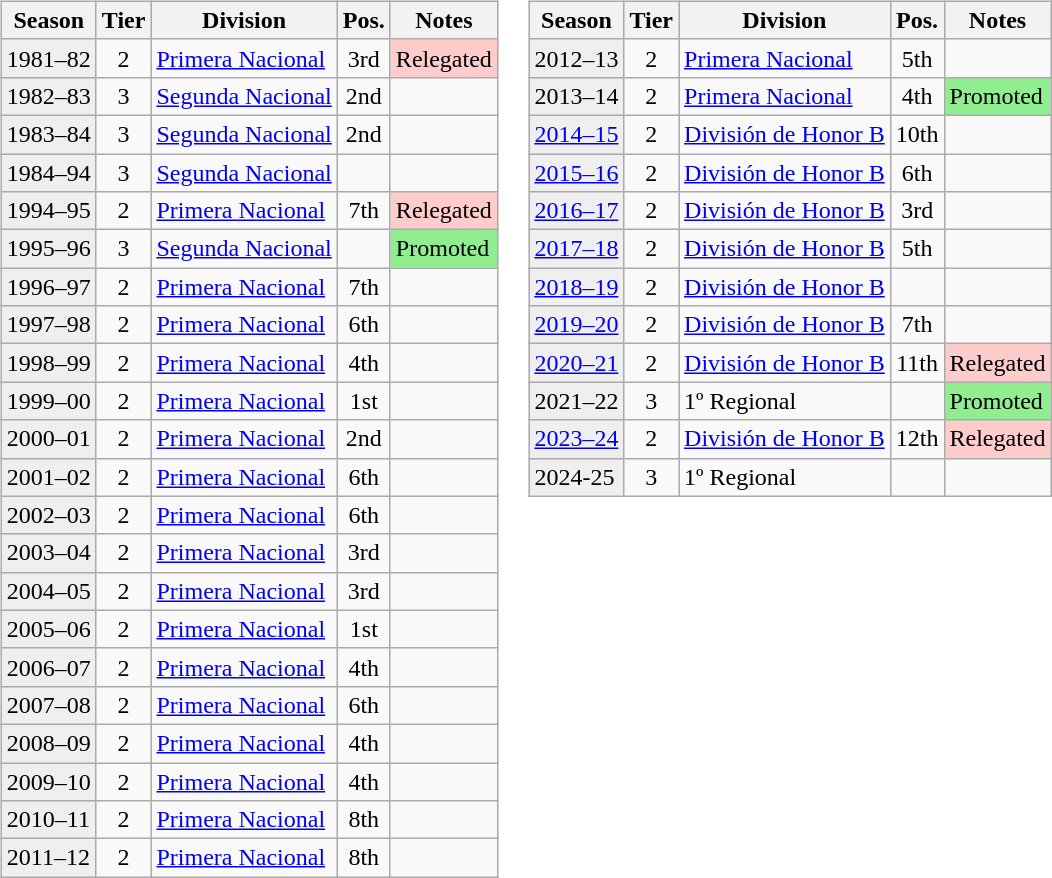<table>
<tr>
<td valign="top" width=0%><br><table class="wikitable">
<tr>
<th>Season</th>
<th>Tier</th>
<th>Division</th>
<th>Pos.</th>
<th>Notes</th>
</tr>
<tr>
<td style="background:#efefef;">1981–82</td>
<td align="center">2</td>
<td><a href='#'>Primera Nacional</a></td>
<td align="center">3rd</td>
<td style="background:#ffcccc">Relegated</td>
</tr>
<tr>
<td style="background:#efefef;">1982–83</td>
<td align="center">3</td>
<td><a href='#'>Segunda Nacional</a></td>
<td align="center">2nd</td>
<td></td>
</tr>
<tr>
<td style="background:#efefef;">1983–84</td>
<td align="center">3</td>
<td><a href='#'>Segunda Nacional</a></td>
<td align="center">2nd</td>
<td></td>
</tr>
<tr>
<td style="background:#efefef;">1984–94</td>
<td align="center">3</td>
<td><a href='#'>Segunda Nacional</a></td>
<td align="center"></td>
<td></td>
</tr>
<tr>
<td style="background:#efefef;">1994–95</td>
<td align="center">2</td>
<td><a href='#'>Primera Nacional</a></td>
<td align="center">7th</td>
<td style="background:#ffcccc">Relegated</td>
</tr>
<tr>
<td style="background:#efefef;">1995–96</td>
<td align="center">3</td>
<td><a href='#'>Segunda Nacional</a></td>
<td align="center"></td>
<td style="background:#90EE90">Promoted</td>
</tr>
<tr>
<td style="background:#efefef;">1996–97</td>
<td align="center">2</td>
<td><a href='#'>Primera Nacional</a></td>
<td align="center">7th</td>
<td></td>
</tr>
<tr>
<td style="background:#efefef;">1997–98</td>
<td align="center">2</td>
<td><a href='#'>Primera Nacional</a></td>
<td align="center">6th</td>
<td></td>
</tr>
<tr>
<td style="background:#efefef;">1998–99</td>
<td align="center">2</td>
<td><a href='#'>Primera Nacional</a></td>
<td align="center">4th</td>
<td></td>
</tr>
<tr>
<td style="background:#efefef;">1999–00</td>
<td align="center">2</td>
<td><a href='#'>Primera Nacional</a></td>
<td align="center">1st</td>
<td></td>
</tr>
<tr>
<td style="background:#efefef;">2000–01</td>
<td align="center">2</td>
<td><a href='#'>Primera Nacional</a></td>
<td align="center">2nd</td>
<td></td>
</tr>
<tr>
<td style="background:#efefef;">2001–02</td>
<td align="center">2</td>
<td><a href='#'>Primera Nacional</a></td>
<td align="center">6th</td>
<td></td>
</tr>
<tr>
<td style="background:#efefef;">2002–03</td>
<td align="center">2</td>
<td><a href='#'>Primera Nacional</a></td>
<td align="center">6th</td>
<td></td>
</tr>
<tr>
<td style="background:#efefef;">2003–04</td>
<td align="center">2</td>
<td><a href='#'>Primera Nacional</a></td>
<td align="center">3rd</td>
<td></td>
</tr>
<tr>
<td style="background:#efefef;">2004–05</td>
<td align="center">2</td>
<td><a href='#'>Primera Nacional</a></td>
<td align="center">3rd</td>
<td></td>
</tr>
<tr>
<td style="background:#efefef;">2005–06</td>
<td align="center">2</td>
<td><a href='#'>Primera Nacional</a></td>
<td align="center">1st</td>
<td></td>
</tr>
<tr>
<td style="background:#efefef;">2006–07</td>
<td align="center">2</td>
<td><a href='#'>Primera Nacional</a></td>
<td align="center">4th</td>
<td></td>
</tr>
<tr>
<td style="background:#efefef;">2007–08</td>
<td align="center">2</td>
<td><a href='#'>Primera Nacional</a></td>
<td align="center">6th</td>
<td></td>
</tr>
<tr>
<td style="background:#efefef;">2008–09</td>
<td align="center">2</td>
<td><a href='#'>Primera Nacional</a></td>
<td align="center">4th</td>
<td></td>
</tr>
<tr>
<td style="background:#efefef;">2009–10</td>
<td align="center">2</td>
<td><a href='#'>Primera Nacional</a></td>
<td align="center">4th</td>
<td></td>
</tr>
<tr>
<td style="background:#efefef;">2010–11</td>
<td align="center">2</td>
<td><a href='#'>Primera Nacional</a></td>
<td align="center">8th</td>
<td></td>
</tr>
<tr>
<td style="background:#efefef;">2011–12</td>
<td align="center">2</td>
<td><a href='#'>Primera Nacional</a></td>
<td align="center">8th</td>
<td></td>
</tr>
</table>
</td>
<td valign="top" width=0%><br><table class="wikitable">
<tr>
<th>Season</th>
<th>Tier</th>
<th>Division</th>
<th>Pos.</th>
<th>Notes</th>
</tr>
<tr>
<td style="background:#efefef;">2012–13</td>
<td align="center">2</td>
<td><a href='#'>Primera Nacional</a></td>
<td align="center">5th</td>
<td></td>
</tr>
<tr>
<td style="background:#efefef;">2013–14</td>
<td align="center">2</td>
<td><a href='#'>Primera Nacional</a></td>
<td align="center">4th</td>
<td style="background:#90EE90">Promoted</td>
</tr>
<tr>
<td style="background:#efefef;"><a href='#'>2014–15</a></td>
<td align="center">2</td>
<td><a href='#'>División de Honor B</a></td>
<td align="center">10th</td>
<td></td>
</tr>
<tr>
<td style="background:#efefef;"><a href='#'>2015–16</a></td>
<td align="center">2</td>
<td><a href='#'>División de Honor B</a></td>
<td align="center">6th</td>
<td></td>
</tr>
<tr>
<td style="background:#efefef;"><a href='#'>2016–17</a></td>
<td align="center">2</td>
<td><a href='#'>División de Honor B</a></td>
<td align="center">3rd</td>
<td></td>
</tr>
<tr>
<td style="background:#efefef;"><a href='#'>2017–18</a></td>
<td align="center">2</td>
<td><a href='#'>División de Honor B</a></td>
<td align="center">5th</td>
<td></td>
</tr>
<tr>
<td style="background:#efefef;"><a href='#'>2018–19</a></td>
<td align="center">2</td>
<td><a href='#'>División de Honor B</a></td>
<td align="center"></td>
<td></td>
</tr>
<tr>
<td style="background:#efefef;"><a href='#'>2019–20</a></td>
<td align="center">2</td>
<td><a href='#'>División de Honor B</a></td>
<td align="center">7th</td>
<td></td>
</tr>
<tr>
<td style="background:#efefef;"><a href='#'>2020–21</a></td>
<td align="center">2</td>
<td><a href='#'>División de Honor B</a></td>
<td align="center">11th</td>
<td style="background:#ffcccc">Relegated</td>
</tr>
<tr>
<td style="background:#efefef;">2021–22</td>
<td align="center">3</td>
<td>1º Regional</td>
<td align="center"></td>
<td style="background:#90EE90">Promoted</td>
</tr>
<tr>
<td style="background:#efefef;"><a href='#'>2023–24</a></td>
<td align="center">2</td>
<td><a href='#'>División de Honor B</a></td>
<td align="center">12th</td>
<td style="background:#ffcccc">Relegated</td>
</tr>
<tr>
<td style="background:#efefef;">2024-25</td>
<td align="center">3</td>
<td>1º Regional</td>
<td align="center"></td>
<td></td>
</tr>
</table>
</td>
</tr>
</table>
